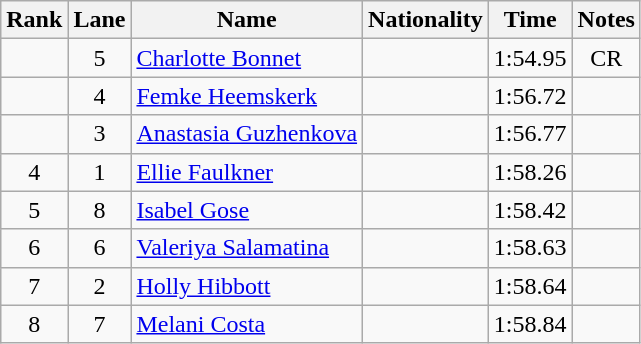<table class="wikitable sortable" style="text-align:center">
<tr>
<th>Rank</th>
<th>Lane</th>
<th>Name</th>
<th>Nationality</th>
<th>Time</th>
<th>Notes</th>
</tr>
<tr>
<td></td>
<td>5</td>
<td align=left><a href='#'>Charlotte Bonnet</a></td>
<td align=left></td>
<td>1:54.95</td>
<td>CR</td>
</tr>
<tr>
<td></td>
<td>4</td>
<td align=left><a href='#'>Femke Heemskerk</a></td>
<td align=left></td>
<td>1:56.72</td>
<td></td>
</tr>
<tr>
<td></td>
<td>3</td>
<td align=left><a href='#'>Anastasia Guzhenkova</a></td>
<td align=left></td>
<td>1:56.77</td>
<td></td>
</tr>
<tr>
<td>4</td>
<td>1</td>
<td align=left><a href='#'>Ellie Faulkner</a></td>
<td align=left></td>
<td>1:58.26</td>
<td></td>
</tr>
<tr>
<td>5</td>
<td>8</td>
<td align=left><a href='#'>Isabel Gose</a></td>
<td align=left></td>
<td>1:58.42</td>
<td></td>
</tr>
<tr>
<td>6</td>
<td>6</td>
<td align=left><a href='#'>Valeriya Salamatina</a></td>
<td align=left></td>
<td>1:58.63</td>
<td></td>
</tr>
<tr>
<td>7</td>
<td>2</td>
<td align=left><a href='#'>Holly Hibbott</a></td>
<td align=left></td>
<td>1:58.64</td>
<td></td>
</tr>
<tr>
<td>8</td>
<td>7</td>
<td align=left><a href='#'>Melani Costa</a></td>
<td align=left></td>
<td>1:58.84</td>
<td></td>
</tr>
</table>
